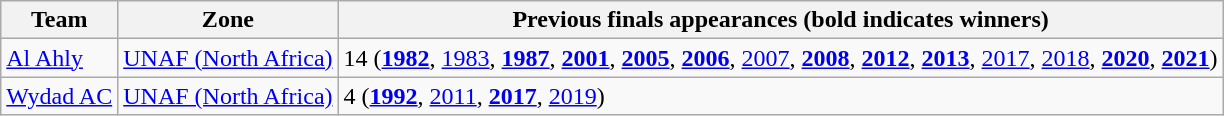<table class="wikitable">
<tr>
<th>Team</th>
<th>Zone</th>
<th>Previous finals appearances (bold indicates winners)</th>
</tr>
<tr>
<td> <a href='#'>Al Ahly</a></td>
<td><a href='#'>UNAF (North Africa)</a></td>
<td>14 (<strong><a href='#'>1982</a></strong>, <a href='#'>1983</a>, <strong><a href='#'>1987</a></strong>, <strong><a href='#'>2001</a></strong>, <strong><a href='#'>2005</a></strong>, <strong><a href='#'>2006</a></strong>, <a href='#'>2007</a>, <strong><a href='#'>2008</a></strong>, <strong><a href='#'>2012</a></strong>, <strong><a href='#'>2013</a></strong>, <a href='#'>2017</a>, <a href='#'>2018</a>, <strong><a href='#'>2020</a></strong>, <strong><a href='#'>2021</a></strong>)</td>
</tr>
<tr>
<td> <a href='#'>Wydad AC</a></td>
<td><a href='#'>UNAF (North Africa)</a></td>
<td>4 (<strong><a href='#'>1992</a></strong>, <a href='#'>2011</a>, <strong><a href='#'>2017</a></strong>, <a href='#'>2019</a>)</td>
</tr>
</table>
